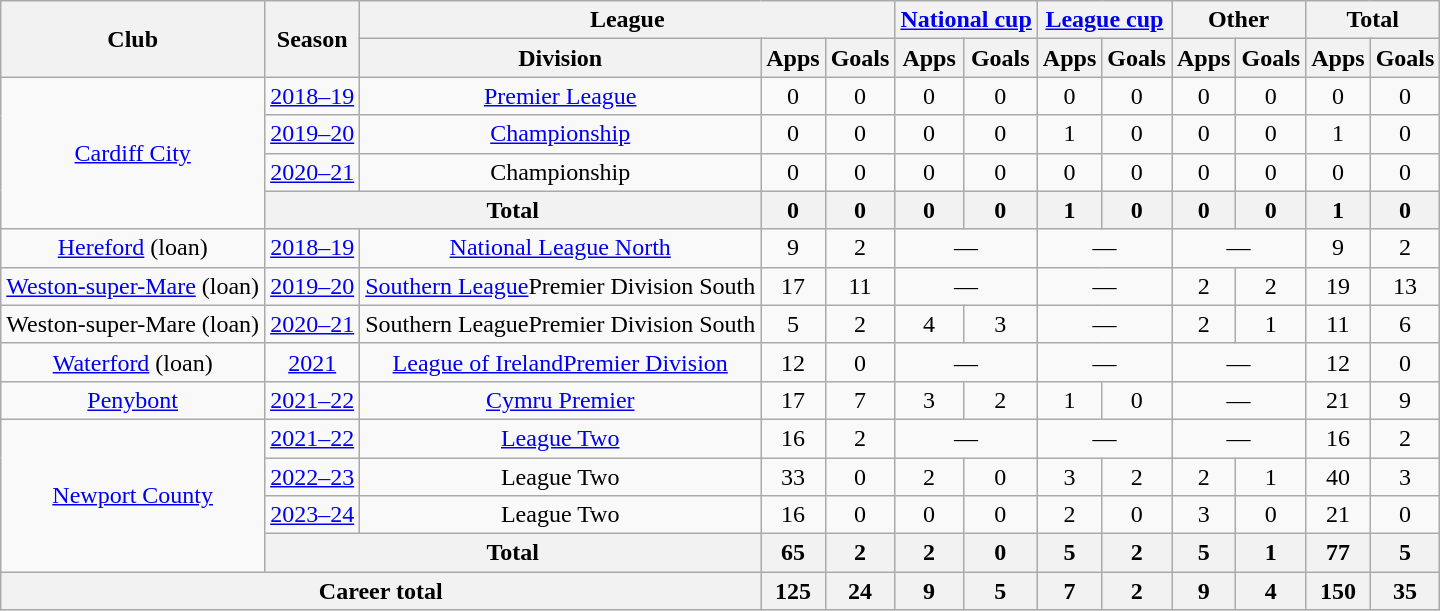<table class="wikitable" style="text-align: center">
<tr>
<th rowspan="2">Club</th>
<th rowspan="2">Season</th>
<th colspan="3">League</th>
<th colspan="2"><a href='#'>National cup</a></th>
<th colspan="2"><a href='#'>League cup</a></th>
<th colspan="2">Other</th>
<th colspan="2">Total</th>
</tr>
<tr>
<th>Division</th>
<th>Apps</th>
<th>Goals</th>
<th>Apps</th>
<th>Goals</th>
<th>Apps</th>
<th>Goals</th>
<th>Apps</th>
<th>Goals</th>
<th>Apps</th>
<th>Goals</th>
</tr>
<tr>
<td rowspan="4"><a href='#'>Cardiff City</a></td>
<td><a href='#'>2018–19</a></td>
<td><a href='#'>Premier League</a></td>
<td>0</td>
<td>0</td>
<td>0</td>
<td>0</td>
<td>0</td>
<td>0</td>
<td>0</td>
<td>0</td>
<td>0</td>
<td>0</td>
</tr>
<tr>
<td><a href='#'>2019–20</a></td>
<td><a href='#'>Championship</a></td>
<td>0</td>
<td>0</td>
<td>0</td>
<td>0</td>
<td>1</td>
<td>0</td>
<td>0</td>
<td>0</td>
<td>1</td>
<td>0</td>
</tr>
<tr>
<td><a href='#'>2020–21</a></td>
<td>Championship</td>
<td>0</td>
<td>0</td>
<td>0</td>
<td>0</td>
<td>0</td>
<td>0</td>
<td>0</td>
<td>0</td>
<td>0</td>
<td>0</td>
</tr>
<tr>
<th colspan="2">Total</th>
<th>0</th>
<th>0</th>
<th>0</th>
<th>0</th>
<th>1</th>
<th>0</th>
<th>0</th>
<th>0</th>
<th>1</th>
<th>0</th>
</tr>
<tr>
<td><a href='#'>Hereford</a> (loan)</td>
<td><a href='#'>2018–19</a></td>
<td><a href='#'>National League North</a></td>
<td>9</td>
<td>2</td>
<td colspan="2">—</td>
<td colspan="2">—</td>
<td colspan="2">—</td>
<td>9</td>
<td>2</td>
</tr>
<tr>
<td><a href='#'>Weston-super-Mare</a> (loan)</td>
<td><a href='#'>2019–20</a></td>
<td><a href='#'>Southern League</a>Premier Division South</td>
<td>17</td>
<td>11</td>
<td colspan="2">—</td>
<td colspan="2">—</td>
<td>2</td>
<td>2</td>
<td>19</td>
<td>13</td>
</tr>
<tr>
<td>Weston-super-Mare (loan)</td>
<td><a href='#'>2020–21</a></td>
<td>Southern LeaguePremier Division South</td>
<td>5</td>
<td>2</td>
<td>4</td>
<td>3</td>
<td colspan="2">—</td>
<td>2</td>
<td>1</td>
<td>11</td>
<td>6</td>
</tr>
<tr>
<td><a href='#'>Waterford</a> (loan)</td>
<td><a href='#'>2021</a></td>
<td><a href='#'>League of IrelandPremier Division</a></td>
<td>12</td>
<td>0</td>
<td colspan="2">—</td>
<td colspan="2">—</td>
<td colspan="2">—</td>
<td>12</td>
<td>0</td>
</tr>
<tr>
<td><a href='#'>Penybont</a></td>
<td><a href='#'>2021–22</a></td>
<td><a href='#'>Cymru Premier</a></td>
<td>17</td>
<td>7</td>
<td>3</td>
<td>2</td>
<td>1</td>
<td>0</td>
<td colspan="2">—</td>
<td>21</td>
<td>9</td>
</tr>
<tr>
<td rowspan="4"><a href='#'>Newport County</a></td>
<td><a href='#'>2021–22</a></td>
<td><a href='#'>League Two</a></td>
<td>16</td>
<td>2</td>
<td colspan="2">—</td>
<td colspan="2">—</td>
<td colspan="2">—</td>
<td>16</td>
<td>2</td>
</tr>
<tr>
<td><a href='#'>2022–23</a></td>
<td>League Two</td>
<td>33</td>
<td>0</td>
<td>2</td>
<td>0</td>
<td>3</td>
<td>2</td>
<td>2</td>
<td>1</td>
<td>40</td>
<td>3</td>
</tr>
<tr>
<td><a href='#'>2023–24</a></td>
<td>League Two</td>
<td>16</td>
<td>0</td>
<td>0</td>
<td>0</td>
<td>2</td>
<td>0</td>
<td>3</td>
<td>0</td>
<td>21</td>
<td>0</td>
</tr>
<tr>
<th colspan="2">Total</th>
<th>65</th>
<th>2</th>
<th>2</th>
<th>0</th>
<th>5</th>
<th>2</th>
<th>5</th>
<th>1</th>
<th>77</th>
<th>5</th>
</tr>
<tr>
<th colspan="3">Career total</th>
<th>125</th>
<th>24</th>
<th>9</th>
<th>5</th>
<th>7</th>
<th>2</th>
<th>9</th>
<th>4</th>
<th>150</th>
<th>35</th>
</tr>
</table>
